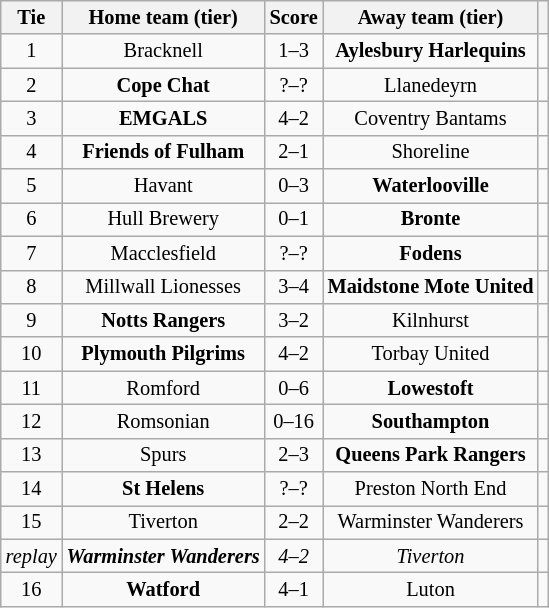<table class="wikitable" style="text-align:center; font-size:85%">
<tr>
<th>Tie</th>
<th>Home team (tier)</th>
<th>Score</th>
<th>Away team (tier)</th>
<th></th>
</tr>
<tr>
<td align="center">1</td>
<td>Bracknell</td>
<td align="center">1–3</td>
<td><strong>Aylesbury Harlequins</strong></td>
<td></td>
</tr>
<tr>
<td align="center">2</td>
<td><strong>Cope Chat</strong></td>
<td align="center">?–?</td>
<td>Llanedeyrn</td>
<td></td>
</tr>
<tr>
<td align="center">3</td>
<td><strong>EMGALS</strong></td>
<td align="center">4–2</td>
<td>Coventry Bantams</td>
<td></td>
</tr>
<tr>
<td align="center">4</td>
<td><strong>Friends of Fulham</strong></td>
<td align="center">2–1</td>
<td>Shoreline</td>
<td></td>
</tr>
<tr>
<td align="center">5</td>
<td>Havant</td>
<td align="center">0–3</td>
<td><strong>Waterlooville</strong></td>
<td></td>
</tr>
<tr>
<td align="center">6</td>
<td>Hull Brewery</td>
<td align="center">0–1</td>
<td><strong>Bronte</strong></td>
<td></td>
</tr>
<tr>
<td align="center">7</td>
<td>Macclesfield</td>
<td align="center">?–?</td>
<td><strong>Fodens</strong></td>
<td></td>
</tr>
<tr>
<td align="center">8</td>
<td>Millwall Lionesses</td>
<td align="center">3–4</td>
<td><strong>Maidstone Mote United</strong></td>
<td></td>
</tr>
<tr>
<td align="center">9</td>
<td><strong>Notts Rangers</strong></td>
<td align="center">3–2</td>
<td>Kilnhurst</td>
<td></td>
</tr>
<tr>
<td align="center">10</td>
<td><strong>Plymouth Pilgrims</strong></td>
<td align="center">4–2</td>
<td>Torbay United</td>
<td></td>
</tr>
<tr>
<td align="center">11</td>
<td>Romford</td>
<td align="center">0–6</td>
<td><strong>Lowestoft</strong></td>
<td></td>
</tr>
<tr>
<td align="center">12</td>
<td>Romsonian</td>
<td align="center">0–16</td>
<td><strong>Southampton</strong></td>
<td></td>
</tr>
<tr>
<td align="center">13</td>
<td>Spurs</td>
<td align="center">2–3</td>
<td><strong>Queens Park Rangers</strong></td>
<td></td>
</tr>
<tr>
<td align="center">14</td>
<td><strong>St Helens</strong></td>
<td align="center">?–?</td>
<td>Preston North End</td>
<td></td>
</tr>
<tr>
<td align="center">15</td>
<td>Tiverton</td>
<td align="center">2–2 </td>
<td>Warminster Wanderers</td>
<td></td>
</tr>
<tr>
<td align="center"><em>replay</em></td>
<td><strong><em>Warminster Wanderers</em></strong></td>
<td align="center"><em>4–2</em></td>
<td><em>Tiverton</em></td>
<td></td>
</tr>
<tr>
<td align="center">16</td>
<td><strong>Watford</strong></td>
<td align="center">4–1</td>
<td>Luton</td>
<td></td>
</tr>
</table>
